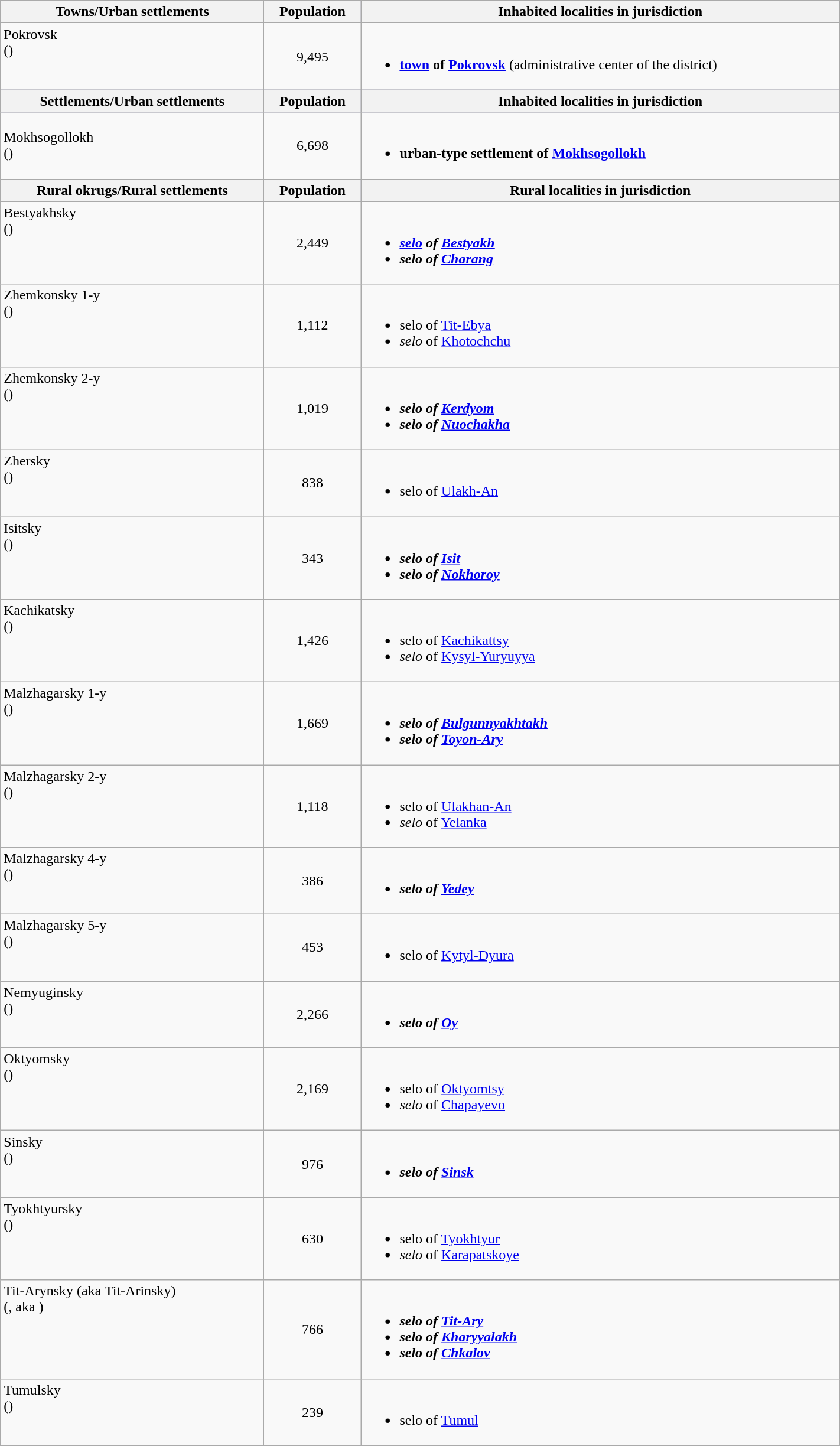<table class="wikitable" style="width:75%">
<tr bgcolor="#CCCCFF" align="left">
<th>Towns/Urban settlements</th>
<th>Population</th>
<th>Inhabited localities in jurisdiction</th>
</tr>
<tr>
<td valign="top">Pokrovsk<br>()</td>
<td align="center">9,495</td>
<td><br><ul><li><strong><a href='#'>town</a> of <a href='#'>Pokrovsk</a></strong> (administrative center of the district)</li></ul></td>
</tr>
<tr bgcolor="#CCCCFF" align="left">
<th>Settlements/Urban settlements</th>
<th>Population</th>
<th>Inhabited localities in jurisdiction</th>
</tr>
<tr>
<td valign="center">Mokhsogollokh<br>()</td>
<td align="center">6,698</td>
<td><br><ul><li><strong>urban-type settlement of <a href='#'>Mokhsogollokh</a></strong></li></ul></td>
</tr>
<tr bgcolor="#CCCCFF" align="left">
<th>Rural okrugs/Rural settlements</th>
<th>Population</th>
<th>Rural localities in jurisdiction</th>
</tr>
<tr>
<td valign="top">Bestyakhsky<br>()</td>
<td align="center">2,449</td>
<td><br><ul><li><strong><em><a href='#'>selo</a><em> of <a href='#'>Bestyakh</a><strong></li><li></em>selo<em> of <a href='#'>Charang</a></li></ul></td>
</tr>
<tr>
<td valign="top">Zhemkonsky 1-y<br>()</td>
<td align="center">1,112</td>
<td><br><ul><li></em></strong>selo</em> of <a href='#'>Tit-Ebya</a></strong></li><li><em>selo</em> of <a href='#'>Khotochchu</a></li></ul></td>
</tr>
<tr>
<td valign="top">Zhemkonsky 2-y<br>()</td>
<td align="center">1,019</td>
<td><br><ul><li><strong><em>selo<em> of <a href='#'>Kerdyom</a><strong></li><li></em>selo<em> of <a href='#'>Nuochakha</a></li></ul></td>
</tr>
<tr>
<td valign="top">Zhersky<br>()</td>
<td align="center">838</td>
<td><br><ul><li></em></strong>selo</em> of <a href='#'>Ulakh-An</a></strong></li></ul></td>
</tr>
<tr>
<td valign="top">Isitsky<br>()</td>
<td align="center">343</td>
<td><br><ul><li><strong><em>selo<em> of <a href='#'>Isit</a><strong></li><li></em>selo<em> of <a href='#'>Nokhoroy</a></li></ul></td>
</tr>
<tr>
<td valign="top">Kachikatsky<br>()</td>
<td align="center">1,426</td>
<td><br><ul><li></em></strong>selo</em> of <a href='#'>Kachikattsy</a></strong></li><li><em>selo</em> of <a href='#'>Kysyl-Yuryuyya</a></li></ul></td>
</tr>
<tr>
<td valign="top">Malzhagarsky 1-y<br>()</td>
<td align="center">1,669</td>
<td><br><ul><li><strong><em>selo<em> of <a href='#'>Bulgunnyakhtakh</a><strong></li><li></em>selo<em> of <a href='#'>Toyon-Ary</a></li></ul></td>
</tr>
<tr>
<td valign="top">Malzhagarsky 2-y<br>()</td>
<td align="center">1,118</td>
<td><br><ul><li></em></strong>selo</em> of <a href='#'>Ulakhan-An</a></strong></li><li><em>selo</em> of <a href='#'>Yelanka</a></li></ul></td>
</tr>
<tr>
<td valign="top">Malzhagarsky 4-y<br>()</td>
<td align="center">386</td>
<td><br><ul><li><strong><em>selo<em> of <a href='#'>Yedey</a><strong></li></ul></td>
</tr>
<tr>
<td valign="top">Malzhagarsky 5-y<br>()</td>
<td align="center">453</td>
<td><br><ul><li></em></strong>selo</em> of <a href='#'>Kytyl-Dyura</a></strong></li></ul></td>
</tr>
<tr>
<td valign="top">Nemyuginsky<br>()</td>
<td align="center">2,266</td>
<td><br><ul><li><strong><em>selo<em> of <a href='#'>Oy</a><strong></li></ul></td>
</tr>
<tr>
<td valign="top">Oktyomsky<br>()</td>
<td align="center">2,169</td>
<td><br><ul><li></em></strong>selo</em> of <a href='#'>Oktyomtsy</a></strong></li><li><em>selo</em> of <a href='#'>Chapayevo</a></li></ul></td>
</tr>
<tr>
<td valign="top">Sinsky<br>()</td>
<td align="center">976</td>
<td><br><ul><li><strong><em>selo<em> of <a href='#'>Sinsk</a><strong></li></ul></td>
</tr>
<tr>
<td valign="top">Tyokhtyursky<br>()</td>
<td align="center">630</td>
<td><br><ul><li></em></strong>selo</em> of <a href='#'>Tyokhtyur</a></strong></li><li><em>selo</em> of <a href='#'>Karapatskoye</a></li></ul></td>
</tr>
<tr>
<td valign="top">Tit-Arynsky (aka Tit-Arinsky)<br>(, aka )</td>
<td align="center">766</td>
<td><br><ul><li><strong><em>selo<em> of <a href='#'>Tit-Ary</a><strong></li><li></em>selo<em> of <a href='#'>Kharyyalakh</a></li><li></em>selo<em> of <a href='#'>Chkalov</a></li></ul></td>
</tr>
<tr>
<td valign="top">Tumulsky<br>()</td>
<td align="center">239</td>
<td><br><ul><li></em></strong>selo</em> of <a href='#'>Tumul</a></strong></li></ul></td>
</tr>
<tr>
</tr>
</table>
